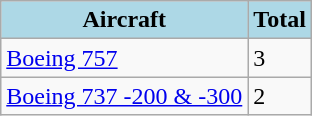<table class="wikitable">
<tr>
<th style="background-color:lightblue;">Aircraft</th>
<th style="background-color:lightblue;">Total</th>
</tr>
<tr>
<td><a href='#'>Boeing 757</a></td>
<td>3</td>
</tr>
<tr>
<td><a href='#'>Boeing 737 -200 & -300</a></td>
<td>2</td>
</tr>
</table>
